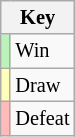<table class="wikitable" style="font-size: 85%">
<tr>
<th colspan="2">Key</th>
</tr>
<tr>
<td bgcolor=#BBF3BB></td>
<td>Win</td>
</tr>
<tr>
<td bgcolor=#FFFFBB></td>
<td>Draw</td>
</tr>
<tr>
<td bgcolor=#FFBBBB></td>
<td>Defeat</td>
</tr>
</table>
